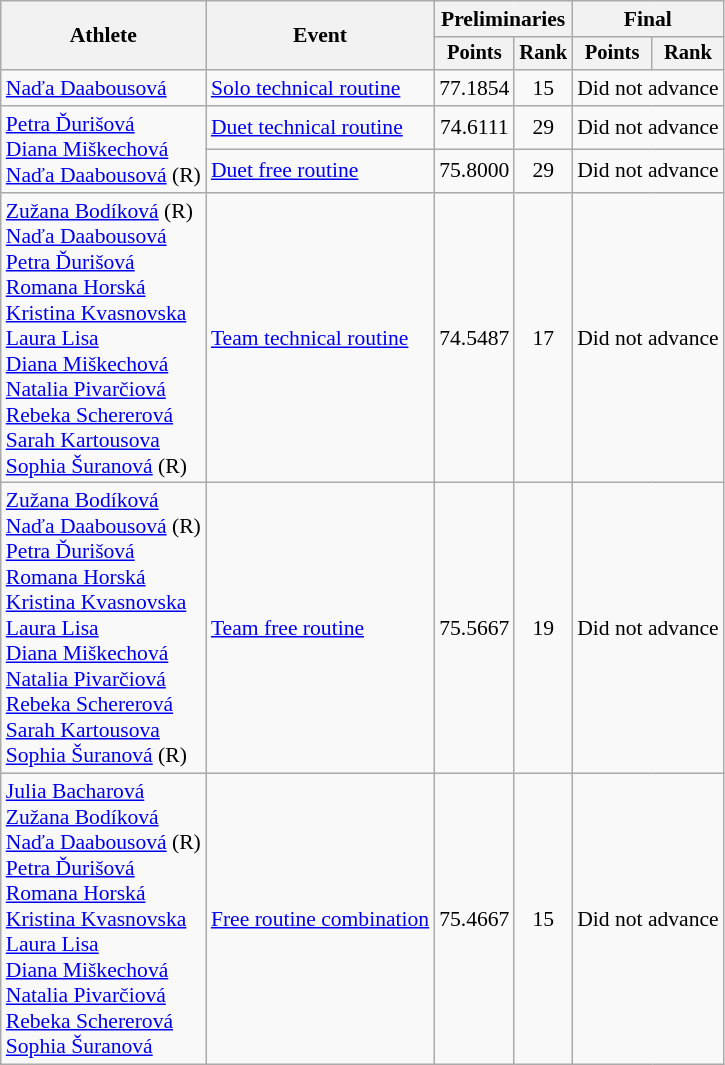<table class=wikitable style="font-size:90%">
<tr>
<th rowspan="2">Athlete</th>
<th rowspan="2">Event</th>
<th colspan="2">Preliminaries</th>
<th colspan="2">Final</th>
</tr>
<tr style="font-size:95%">
<th>Points</th>
<th>Rank</th>
<th>Points</th>
<th>Rank</th>
</tr>
<tr align=center>
<td align=left><a href='#'>Naďa Daabousová</a></td>
<td align=left><a href='#'>Solo technical routine</a></td>
<td>77.1854</td>
<td>15</td>
<td colspan=2>Did not advance</td>
</tr>
<tr align=center>
<td align=left rowspan=2><a href='#'>Petra Ďurišová</a><br><a href='#'>Diana Miškechová</a><br><a href='#'>Naďa Daabousová</a> (R)</td>
<td align=left><a href='#'>Duet technical routine</a></td>
<td>74.6111</td>
<td>29</td>
<td colspan=2>Did not advance</td>
</tr>
<tr align=center>
<td align=left><a href='#'>Duet free routine</a></td>
<td>75.8000</td>
<td>29</td>
<td colspan=2>Did not advance</td>
</tr>
<tr align=center>
<td align=left><a href='#'>Zužana Bodíková</a> (R)<br><a href='#'>Naďa Daabousová</a><br><a href='#'>Petra Ďurišová</a><br><a href='#'>Romana Horská</a><br><a href='#'>Kristina Kvasnovska</a><br><a href='#'>Laura Lisa</a><br><a href='#'>Diana Miškechová</a><br><a href='#'>Natalia Pivarčiová</a><br><a href='#'>Rebeka Schererová</a><br><a href='#'>Sarah Kartousova</a><br><a href='#'>Sophia Šuranová</a> (R)</td>
<td align=left><a href='#'>Team technical routine</a></td>
<td>74.5487</td>
<td>17</td>
<td colspan=2>Did not advance</td>
</tr>
<tr align=center>
<td align=left><a href='#'>Zužana Bodíková</a><br><a href='#'>Naďa Daabousová</a> (R)<br><a href='#'>Petra Ďurišová</a><br><a href='#'>Romana Horská</a><br><a href='#'>Kristina Kvasnovska</a><br><a href='#'>Laura Lisa</a><br><a href='#'>Diana Miškechová</a><br><a href='#'>Natalia Pivarčiová</a><br><a href='#'>Rebeka Schererová</a><br><a href='#'>Sarah Kartousova</a><br><a href='#'>Sophia Šuranová</a> (R)</td>
<td align=left><a href='#'>Team free routine</a></td>
<td>75.5667</td>
<td>19</td>
<td colspan=2>Did not advance</td>
</tr>
<tr align=center>
<td align=left><a href='#'>Julia Bacharová</a><br><a href='#'>Zužana Bodíková</a><br><a href='#'>Naďa Daabousová</a> (R)<br><a href='#'>Petra Ďurišová</a><br><a href='#'>Romana Horská</a><br><a href='#'>Kristina Kvasnovska</a><br><a href='#'>Laura Lisa</a><br><a href='#'>Diana Miškechová</a><br><a href='#'>Natalia Pivarčiová</a><br><a href='#'>Rebeka Schererová</a><br><a href='#'>Sophia Šuranová</a></td>
<td align=left><a href='#'>Free routine combination</a></td>
<td>75.4667</td>
<td>15</td>
<td colspan=2>Did not advance</td>
</tr>
</table>
